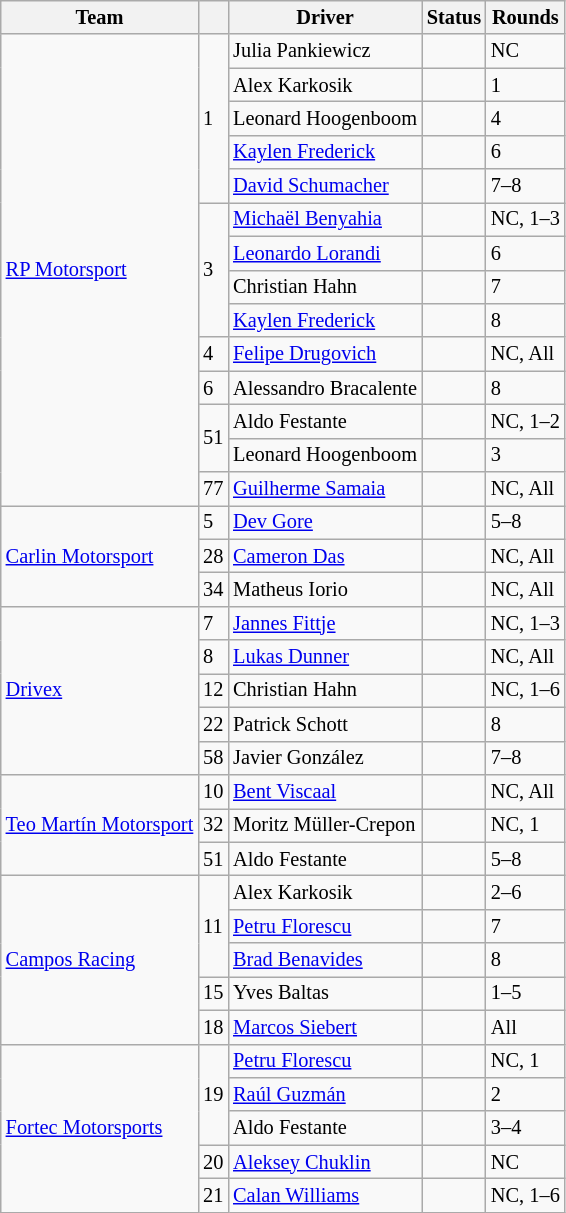<table class="wikitable" style="font-size: 85%;">
<tr>
<th>Team</th>
<th></th>
<th>Driver</th>
<th>Status</th>
<th>Rounds</th>
</tr>
<tr>
<td rowspan=14> <a href='#'>RP Motorsport</a></td>
<td rowspan=5>1</td>
<td> Julia Pankiewicz</td>
<td align=center></td>
<td>NC</td>
</tr>
<tr>
<td> Alex Karkosik</td>
<td align=center></td>
<td>1</td>
</tr>
<tr>
<td> Leonard Hoogenboom</td>
<td></td>
<td>4</td>
</tr>
<tr>
<td> <a href='#'>Kaylen Frederick</a></td>
<td></td>
<td>6</td>
</tr>
<tr>
<td> <a href='#'>David Schumacher</a></td>
<td align=center></td>
<td>7–8</td>
</tr>
<tr>
<td rowspan=4>3</td>
<td> <a href='#'>Michaël Benyahia</a></td>
<td align=center></td>
<td>NC, 1–3</td>
</tr>
<tr>
<td> <a href='#'>Leonardo Lorandi</a></td>
<td></td>
<td>6</td>
</tr>
<tr>
<td> Christian Hahn</td>
<td></td>
<td>7</td>
</tr>
<tr>
<td> <a href='#'>Kaylen Frederick</a></td>
<td></td>
<td>8</td>
</tr>
<tr>
<td>4</td>
<td> <a href='#'>Felipe Drugovich</a></td>
<td></td>
<td>NC, All</td>
</tr>
<tr>
<td>6</td>
<td> Alessandro Bracalente</td>
<td align=center></td>
<td>8</td>
</tr>
<tr>
<td rowspan=2>51</td>
<td> Aldo Festante</td>
<td align=center></td>
<td>NC, 1–2</td>
</tr>
<tr>
<td nowrap> Leonard Hoogenboom</td>
<td></td>
<td>3</td>
</tr>
<tr>
<td>77</td>
<td> <a href='#'>Guilherme Samaia</a></td>
<td></td>
<td>NC, All</td>
</tr>
<tr>
<td rowspan=3> <a href='#'>Carlin Motorsport</a></td>
<td>5</td>
<td> <a href='#'>Dev Gore</a></td>
<td align=center></td>
<td>5–8</td>
</tr>
<tr>
<td>28</td>
<td> <a href='#'>Cameron Das</a></td>
<td></td>
<td>NC, All</td>
</tr>
<tr>
<td>34</td>
<td> Matheus Iorio</td>
<td></td>
<td>NC, All</td>
</tr>
<tr>
<td rowspan=5> <a href='#'>Drivex</a></td>
<td>7</td>
<td> <a href='#'>Jannes Fittje</a></td>
<td></td>
<td>NC, 1–3</td>
</tr>
<tr>
<td>8</td>
<td> <a href='#'>Lukas Dunner</a></td>
<td align=center></td>
<td>NC, All</td>
</tr>
<tr>
<td>12</td>
<td> Christian Hahn</td>
<td></td>
<td>NC, 1–6</td>
</tr>
<tr>
<td>22</td>
<td> Patrick Schott</td>
<td align=center></td>
<td>8</td>
</tr>
<tr>
<td>58</td>
<td> Javier González</td>
<td align=center></td>
<td>7–8</td>
</tr>
<tr>
<td rowspan=3 nowrap> <a href='#'>Teo Martín Motorsport</a></td>
<td>10</td>
<td> <a href='#'>Bent Viscaal</a></td>
<td align=center></td>
<td>NC, All</td>
</tr>
<tr>
<td>32</td>
<td> Moritz Müller-Crepon</td>
<td align=center></td>
<td>NC, 1</td>
</tr>
<tr>
<td>51</td>
<td> Aldo Festante</td>
<td align=center></td>
<td>5–8</td>
</tr>
<tr>
<td rowspan=5> <a href='#'>Campos Racing</a></td>
<td rowspan=3>11</td>
<td> Alex Karkosik</td>
<td></td>
<td>2–6</td>
</tr>
<tr>
<td> <a href='#'>Petru Florescu</a></td>
<td></td>
<td>7</td>
</tr>
<tr>
<td> <a href='#'>Brad Benavides</a></td>
<td align=center></td>
<td>8</td>
</tr>
<tr>
<td>15</td>
<td> Yves Baltas</td>
<td align=center></td>
<td>1–5</td>
</tr>
<tr>
<td>18</td>
<td> <a href='#'>Marcos Siebert</a></td>
<td></td>
<td>All</td>
</tr>
<tr>
<td rowspan=5> <a href='#'>Fortec Motorsports</a></td>
<td rowspan=3>19</td>
<td> <a href='#'>Petru Florescu</a></td>
<td></td>
<td>NC, 1</td>
</tr>
<tr>
<td> <a href='#'>Raúl Guzmán</a></td>
<td align=center></td>
<td>2</td>
</tr>
<tr>
<td> Aldo Festante</td>
<td align=center></td>
<td>3–4</td>
</tr>
<tr>
<td>20</td>
<td> <a href='#'>Aleksey Chuklin</a></td>
<td></td>
<td>NC</td>
</tr>
<tr>
<td>21</td>
<td> <a href='#'>Calan Williams</a></td>
<td></td>
<td>NC, 1–6</td>
</tr>
</table>
